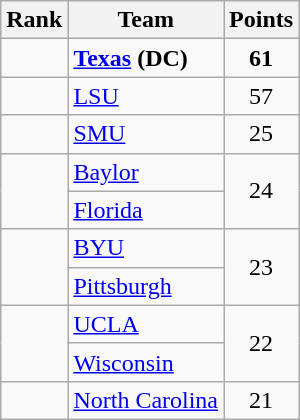<table class="wikitable sortable" style="text-align:center">
<tr>
<th>Rank</th>
<th>Team</th>
<th>Points</th>
</tr>
<tr>
<td></td>
<td align="left"><strong><a href='#'>Texas</a></strong> <strong>(DC)</strong></td>
<td><strong>61</strong></td>
</tr>
<tr>
<td></td>
<td align="left"><a href='#'>LSU</a></td>
<td>57</td>
</tr>
<tr>
<td></td>
<td align="left"><a href='#'>SMU</a></td>
<td>25</td>
</tr>
<tr>
<td rowspan=2></td>
<td align="left"><a href='#'>Baylor</a></td>
<td rowspan=2>24</td>
</tr>
<tr>
<td align="left"><a href='#'>Florida</a></td>
</tr>
<tr>
<td rowspan=2></td>
<td align="left"><a href='#'>BYU</a></td>
<td rowspan=2>23</td>
</tr>
<tr>
<td align="left"><a href='#'>Pittsburgh</a></td>
</tr>
<tr>
<td rowspan=2></td>
<td align="left"><a href='#'>UCLA</a></td>
<td rowspan=2>22</td>
</tr>
<tr>
<td align="left"><a href='#'>Wisconsin</a></td>
</tr>
<tr>
<td></td>
<td align="left"><a href='#'>North Carolina</a></td>
<td>21</td>
</tr>
</table>
